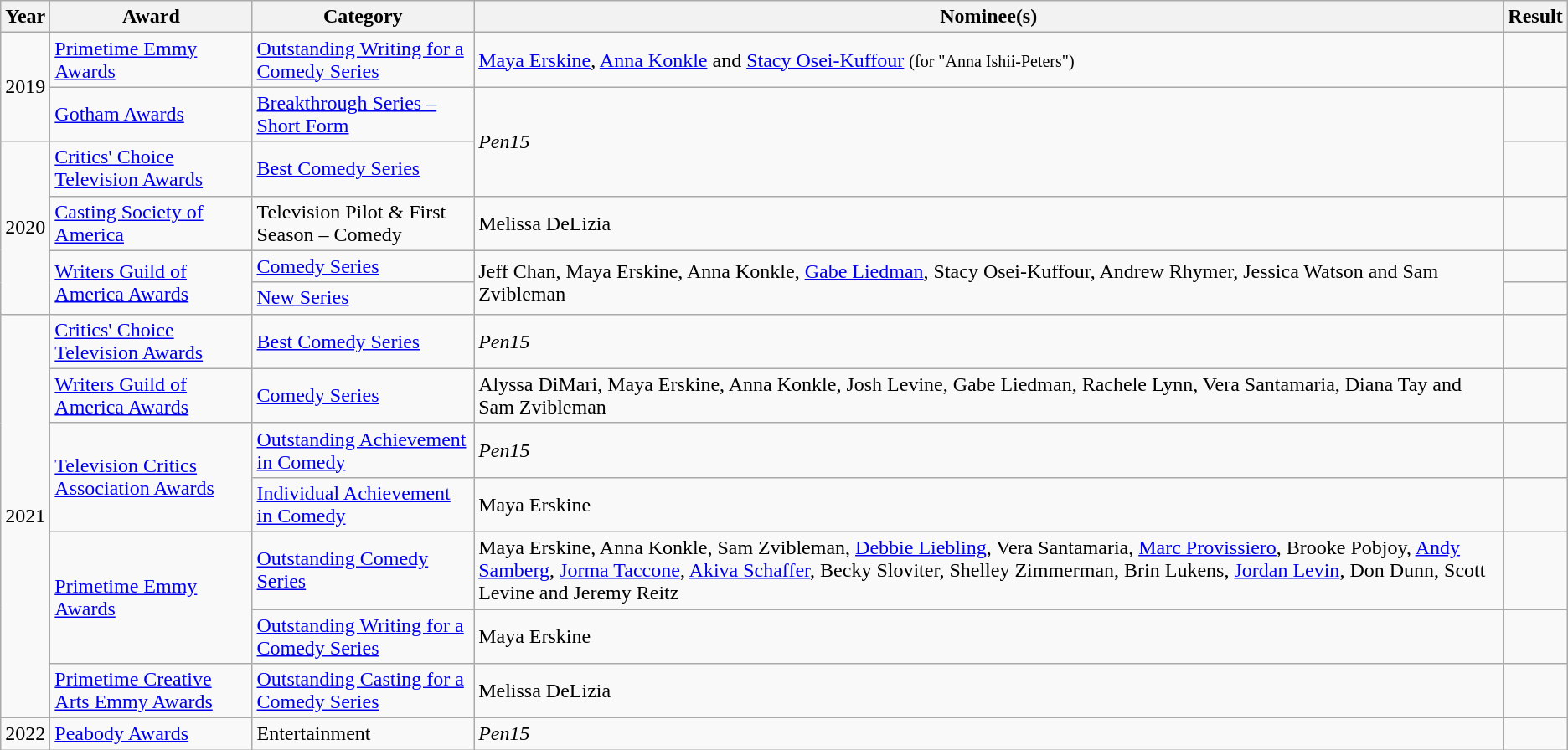<table class="wikitable sortable">
<tr>
<th scope="col">Year</th>
<th scope="col">Award</th>
<th scope="col">Category</th>
<th scope="col">Nominee(s)</th>
<th scope="col">Result</th>
</tr>
<tr>
<td rowspan="2" style="text-align:center;">2019</td>
<td scope="row"><a href='#'>Primetime Emmy Awards</a></td>
<td><a href='#'>Outstanding Writing for a Comedy Series</a></td>
<td><a href='#'>Maya Erskine</a>, <a href='#'>Anna Konkle</a> and <a href='#'>Stacy Osei-Kuffour</a> <small>(for "Anna Ishii-Peters")</small></td>
<td></td>
</tr>
<tr>
<td scope="row"><a href='#'>Gotham Awards</a></td>
<td><a href='#'>Breakthrough Series – Short Form</a></td>
<td rowspan=2><em>Pen15</em></td>
<td></td>
</tr>
<tr>
<td rowspan="4" style="text-align:center;">2020</td>
<td scope="row"><a href='#'>Critics' Choice Television Awards</a></td>
<td><a href='#'>Best Comedy Series</a></td>
<td></td>
</tr>
<tr>
<td scope="row"><a href='#'>Casting Society of America</a></td>
<td>Television Pilot & First Season – Comedy</td>
<td>Melissa DeLizia</td>
<td></td>
</tr>
<tr>
<td scope="row" rowspan="2"><a href='#'>Writers Guild of America Awards</a></td>
<td><a href='#'>Comedy Series</a></td>
<td rowspan="2">Jeff Chan, Maya Erskine, Anna Konkle, <a href='#'>Gabe Liedman</a>, Stacy Osei-Kuffour, Andrew Rhymer, Jessica Watson and Sam Zvibleman</td>
<td></td>
</tr>
<tr>
<td><a href='#'>New Series</a></td>
<td></td>
</tr>
<tr>
<td rowspan="7" style="text-align:center;">2021</td>
<td scope="row"><a href='#'>Critics' Choice Television Awards</a></td>
<td><a href='#'>Best Comedy Series</a></td>
<td><em>Pen15</em></td>
<td></td>
</tr>
<tr>
<td scope="row"><a href='#'>Writers Guild of America Awards</a></td>
<td><a href='#'>Comedy Series</a></td>
<td>Alyssa DiMari, Maya Erskine, Anna Konkle, Josh Levine, Gabe Liedman, Rachele Lynn, Vera Santamaria, Diana Tay and Sam Zvibleman</td>
<td></td>
</tr>
<tr>
<td scope="row" rowspan="2"><a href='#'>Television Critics Association Awards</a></td>
<td><a href='#'>Outstanding Achievement in Comedy</a></td>
<td><em>Pen15</em></td>
<td></td>
</tr>
<tr>
<td><a href='#'>Individual Achievement in Comedy</a></td>
<td>Maya Erskine</td>
<td></td>
</tr>
<tr>
<td scope="row" rowspan="2"><a href='#'>Primetime Emmy Awards</a></td>
<td><a href='#'>Outstanding Comedy Series</a></td>
<td>Maya Erskine, Anna Konkle, Sam Zvibleman, <a href='#'>Debbie Liebling</a>, Vera Santamaria, <a href='#'>Marc Provissiero</a>, Brooke Pobjoy, <a href='#'>Andy Samberg</a>, <a href='#'>Jorma Taccone</a>, <a href='#'>Akiva Schaffer</a>, Becky Sloviter, Shelley Zimmerman, Brin Lukens, <a href='#'>Jordan Levin</a>, Don Dunn, Scott Levine and Jeremy Reitz</td>
<td></td>
</tr>
<tr>
<td><a href='#'>Outstanding Writing for a Comedy Series</a></td>
<td>Maya Erskine </td>
<td></td>
</tr>
<tr>
<td><a href='#'>Primetime Creative Arts Emmy Awards</a></td>
<td><a href='#'>Outstanding Casting for a Comedy Series</a></td>
<td>Melissa DeLizia</td>
<td></td>
</tr>
<tr>
<td>2022</td>
<td scope="row"><a href='#'>Peabody Awards</a></td>
<td>Entertainment</td>
<td><em>Pen15</em></td>
<td></td>
</tr>
</table>
